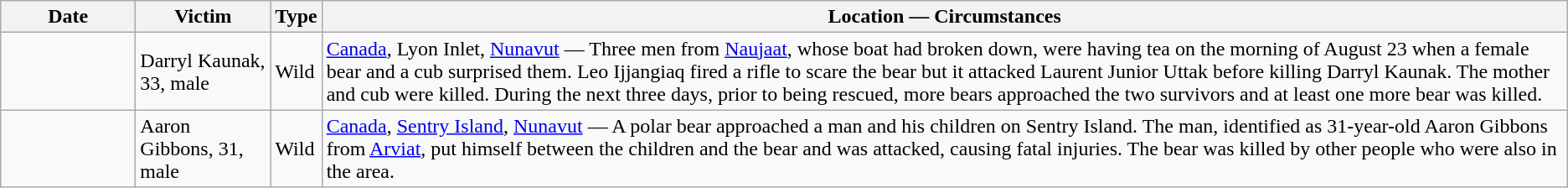<table class="wikitable sortable">
<tr>
<th style="width:100px;">Date</th>
<th style="width:100px;" class="unsortable">Victim</th>
<th class="unsortable">Type</th>
<th class=unsortable>Location — Circumstances</th>
</tr>
<tr>
<td></td>
<td>Darryl Kaunak, 33, male</td>
<td>Wild</td>
<td><a href='#'>Canada</a>, Lyon Inlet, <a href='#'>Nunavut</a> — Three men from <a href='#'>Naujaat</a>, whose boat had broken down, were having tea on the morning of August 23 when a female bear and a cub surprised them. Leo Ijjangiaq fired a rifle to scare the bear but it attacked Laurent Junior Uttak before killing Darryl Kaunak. The mother and cub were killed. During the next three days, prior to being rescued, more bears approached the two survivors and at least one more bear was killed.</td>
</tr>
<tr>
<td></td>
<td>Aaron Gibbons, 31, male</td>
<td>Wild</td>
<td><a href='#'>Canada</a>, <a href='#'>Sentry Island</a>, <a href='#'>Nunavut</a> — A polar bear approached a man and his children on Sentry Island. The man, identified as 31-year-old Aaron Gibbons from <a href='#'>Arviat</a>, put himself between the children and the bear and was attacked, causing fatal injuries. The bear was killed by other people who were also in the area.</td>
</tr>
</table>
